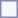<table style="border:1px solid #8888aa; background-color:#f7f8ff; padding:5px; font-size:95%; margin: 0px 12px 12px 0px;">
</table>
